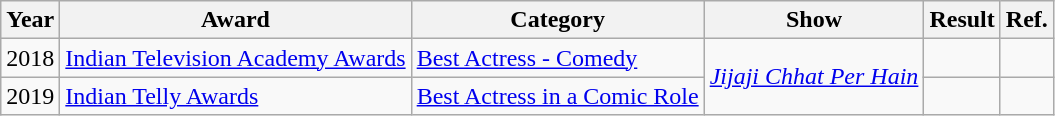<table class="wikitable">
<tr>
<th>Year</th>
<th>Award</th>
<th>Category</th>
<th>Show</th>
<th>Result</th>
<th>Ref.</th>
</tr>
<tr>
<td>2018</td>
<td><a href='#'>Indian Television Academy Awards</a></td>
<td><a href='#'>Best Actress - Comedy</a></td>
<td rowspan="2"><em><a href='#'>Jijaji Chhat Per Hain</a></em></td>
<td></td>
<td></td>
</tr>
<tr>
<td>2019</td>
<td><a href='#'>Indian Telly Awards</a></td>
<td><a href='#'>Best Actress in a Comic Role</a></td>
<td></td>
<td></td>
</tr>
</table>
